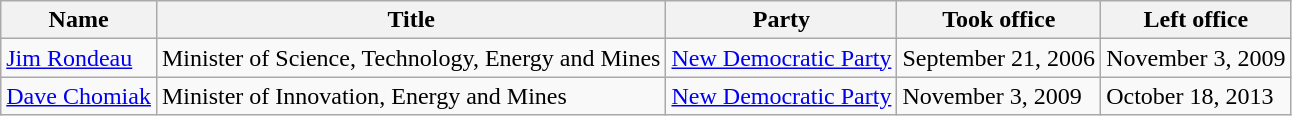<table class="wikitable">
<tr>
<th><strong>Name</strong></th>
<th>Title</th>
<th><strong>Party</strong></th>
<th><strong>Took office</strong></th>
<th><strong>Left office</strong></th>
</tr>
<tr>
<td><a href='#'>Jim Rondeau</a></td>
<td>Minister of Science, Technology, Energy and Mines</td>
<td><a href='#'>New Democratic Party</a></td>
<td>September 21, 2006</td>
<td>November 3, 2009</td>
</tr>
<tr>
<td><a href='#'>Dave Chomiak</a></td>
<td>Minister of Innovation, Energy and Mines</td>
<td><a href='#'>New Democratic Party</a></td>
<td>November 3, 2009</td>
<td>October 18, 2013</td>
</tr>
</table>
